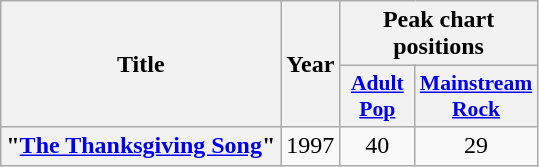<table class="wikitable plainrowheaders" style="text-align:center;">
<tr>
<th scope="col" rowspan="2">Title</th>
<th scope="col" rowspan="2">Year</th>
<th scope="col" colspan="2">Peak chart positions</th>
</tr>
<tr>
<th style="width:3em; font-size:90%"><a href='#'>Adult Pop</a><br></th>
<th style="width:3em; font-size:90%"><a href='#'>Mainstream Rock</a><br></th>
</tr>
<tr>
<th scope="row">"<a href='#'>The Thanksgiving Song</a>"</th>
<td>1997</td>
<td>40</td>
<td>29</td>
</tr>
</table>
